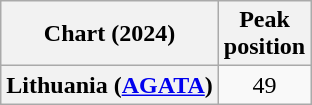<table class="wikitable plainrowheaders" style="text-align:center">
<tr>
<th scope="col">Chart (2024)</th>
<th scope="col">Peak<br>position</th>
</tr>
<tr>
<th scope="row">Lithuania (<a href='#'>AGATA</a>)</th>
<td>49</td>
</tr>
</table>
